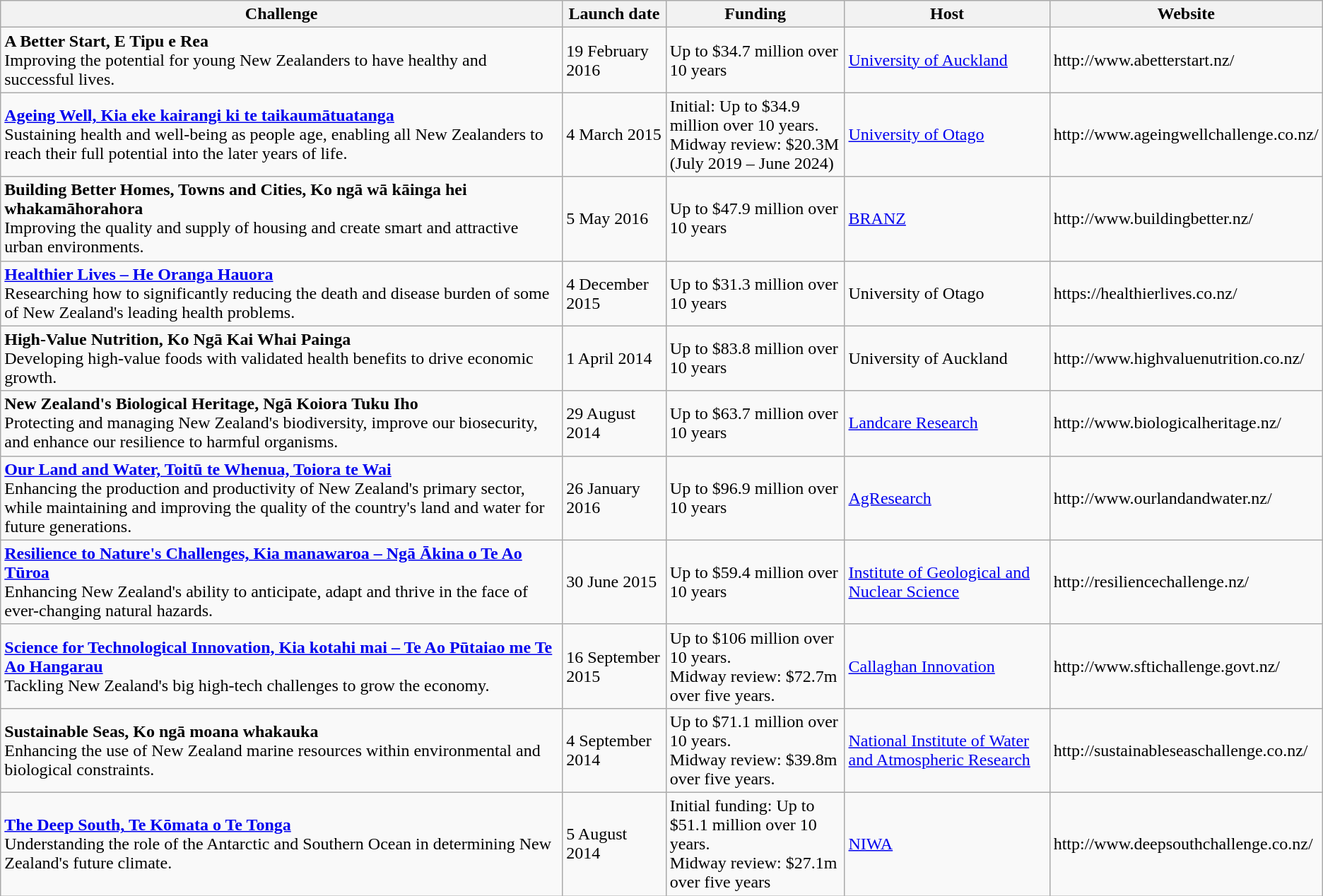<table class="wikitable">
<tr>
<th>Challenge</th>
<th>Launch date</th>
<th>Funding</th>
<th>Host</th>
<th>Website</th>
</tr>
<tr>
<td><strong>A Better Start, E Tipu e Rea</strong><br>Improving the potential for young New Zealanders to have healthy and successful lives.</td>
<td>19 February 2016</td>
<td>Up to $34.7 million over 10 years</td>
<td><a href='#'>University of Auckland</a></td>
<td>http://www.abetterstart.nz/</td>
</tr>
<tr>
<td><strong><a href='#'>Ageing Well, Kia eke kairangi ki te taikaumātuatanga</a></strong><br>Sustaining health and well-being as people age, enabling all New Zealanders to reach their full potential into the later years of life.</td>
<td>4 March 2015</td>
<td>Initial: Up to $34.9 million over 10 years.<br>Midway review: $20.3M  (July 2019 – June 2024)</td>
<td><a href='#'>University of Otago</a></td>
<td>http://www.ageingwellchallenge.co.nz/ </td>
</tr>
<tr>
<td><strong>Building Better Homes, Towns and Cities, Ko ngā wā kāinga hei whakamāhorahora</strong><br>Improving the quality and supply of housing and create smart and attractive urban environments.</td>
<td>5 May 2016</td>
<td>Up to $47.9 million over 10 years</td>
<td><a href='#'>BRANZ</a></td>
<td>http://www.buildingbetter.nz/ </td>
</tr>
<tr>
<td><strong><a href='#'>Healthier Lives – He Oranga Hauora</a></strong><br>Researching how to significantly reducing the death and disease burden of some of New Zealand's leading health problems.</td>
<td>4 December 2015</td>
<td>Up to $31.3 million over 10 years</td>
<td>University of Otago</td>
<td>https://healthierlives.co.nz/</td>
</tr>
<tr>
<td><strong>High-Value Nutrition, Ko Ngā Kai Whai Painga</strong><br>Developing high-value foods with validated health benefits to drive economic growth.</td>
<td>1 April 2014</td>
<td>Up to $83.8 million over 10 years</td>
<td>University of Auckland</td>
<td>http://www.highvaluenutrition.co.nz/</td>
</tr>
<tr>
<td><strong>New Zealand's Biological Heritage, Ngā Koiora Tuku Iho</strong><br>Protecting and managing New Zealand's biodiversity, improve our biosecurity, and enhance our resilience to harmful organisms.</td>
<td>29 August 2014</td>
<td>Up to $63.7 million over 10 years</td>
<td><a href='#'>Landcare Research</a></td>
<td>http://www.biologicalheritage.nz/</td>
</tr>
<tr>
<td><strong><a href='#'>Our Land and Water, Toitū te Whenua, Toiora te Wai</a></strong><br>Enhancing the production and productivity of New Zealand's primary sector, while maintaining and improving the quality of the country's land and water for future generations.</td>
<td>26 January 2016</td>
<td>Up to $96.9 million over 10 years</td>
<td><a href='#'>AgResearch</a></td>
<td>http://www.ourlandandwater.nz/</td>
</tr>
<tr>
<td><strong><a href='#'>Resilience to Nature's Challenges, Kia manawaroa – Ngā Ākina o Te Ao Tūroa</a></strong><br>Enhancing New Zealand's ability to anticipate, adapt and thrive in the face of ever-changing natural hazards.</td>
<td>30 June 2015</td>
<td>Up to $59.4 million over 10 years</td>
<td><a href='#'>Institute of Geological and Nuclear Science</a></td>
<td>http://resiliencechallenge.nz/</td>
</tr>
<tr>
<td><strong><a href='#'>Science for Technological Innovation, Kia kotahi mai – Te Ao Pūtaiao me Te Ao Hangarau</a></strong><br>Tackling New Zealand's big high-tech challenges to grow the economy.</td>
<td>16 September 2015</td>
<td>Up to $106 million over 10 years.<br>Midway review: $72.7m over five years.</td>
<td><a href='#'>Callaghan Innovation</a></td>
<td>http://www.sftichallenge.govt.nz/</td>
</tr>
<tr>
<td><strong>Sustainable Seas, Ko ngā moana whakauka</strong><br>Enhancing the use of New Zealand marine resources within environmental and biological constraints.</td>
<td>4 September 2014</td>
<td>Up to $71.1 million over 10 years.<br>Midway review: $39.8m over five years.</td>
<td><a href='#'>National Institute of Water and Atmospheric Research</a></td>
<td>http://sustainableseaschallenge.co.nz/</td>
</tr>
<tr>
<td><strong><a href='#'>The Deep South, Te Kōmata o Te Tonga</a></strong><br>Understanding the role of the Antarctic and Southern Ocean in determining New Zealand's future climate.</td>
<td>5 August 2014</td>
<td>Initial funding: Up to $51.1 million over 10 years.<br>Midway review: $27.1m over five years</td>
<td><a href='#'>NIWA</a></td>
<td>http://www.deepsouthchallenge.co.nz/</td>
</tr>
</table>
